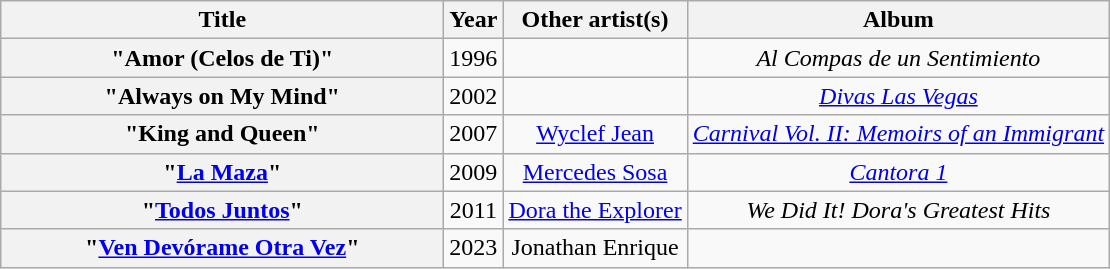<table class="wikitable plainrowheaders" style="text-align:center;">
<tr>
<th scope="col" style="width:18em;">Title</th>
<th scope="col">Year</th>
<th scope="col">Other artist(s)</th>
<th scope="col">Album</th>
</tr>
<tr>
<th scope="row">"Amor (Celos de Ti)"</th>
<td>1996</td>
<td></td>
<td><em>Al Compas de un Sentimiento</em></td>
</tr>
<tr>
<th scope="row">"Always on My Mind"</th>
<td>2002</td>
<td></td>
<td><em><a href='#'>Divas Las Vegas</a></em></td>
</tr>
<tr>
<th scope="row">"King and Queen"</th>
<td>2007</td>
<td><a href='#'>Wyclef Jean</a></td>
<td><em><a href='#'>Carnival Vol. II: Memoirs of an Immigrant</a></em></td>
</tr>
<tr>
<th scope="row">"<a href='#'>La Maza</a>"</th>
<td>2009</td>
<td><a href='#'>Mercedes Sosa</a></td>
<td><em><a href='#'>Cantora 1</a></em></td>
</tr>
<tr>
<th scope="row">"<a href='#'>Todos Juntos</a>"</th>
<td>2011</td>
<td><a href='#'>Dora the Explorer</a></td>
<td><em>We Did It! Dora's Greatest Hits</em></td>
</tr>
<tr>
<th scope="row">"<a href='#'>Ven Devórame Otra Vez</a>"</th>
<td>2023</td>
<td>Jonathan Enrique</td>
<td></td>
</tr>
</table>
